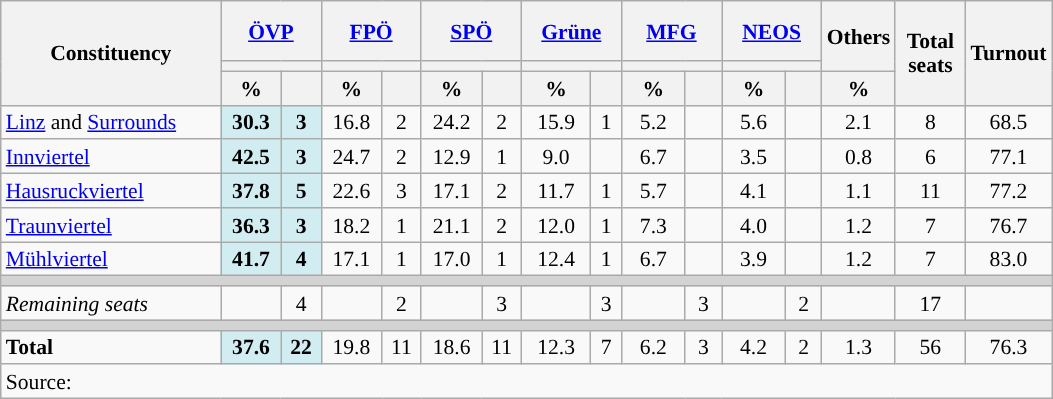<table class="wikitable" style="text-align:center;font-size:90%;line-height:16px">
<tr style="height:40px;">
<th style="width:140px;" rowspan="3">Constituency</th>
<th style="width:60px;" colspan="2"><a href='#'>ÖVP</a></th>
<th style="width:60px;" colspan="2"><a href='#'>FPÖ</a></th>
<th style="width:60px;" colspan="2"><a href='#'>SPÖ</a></th>
<th style="width:60px;" colspan="2"><a href='#'>Grüne</a></th>
<th style="width:60px;" colspan="2"><a href='#'>MFG</a></th>
<th style="width:60px;" colspan="2"><a href='#'>NEOS</a></th>
<th class="unsortable" style="width:40px;" rowspan="2">Others</th>
<th class="unsortable" style="width:40px;" rowspan="3">Total<br>seats</th>
<th class="unsortable" style="width:40px;" rowspan="3">Turnout</th>
</tr>
<tr>
<th colspan="2" style="background:"></th>
<th colspan="2" style="background:"></th>
<th colspan="2" style="background:"></th>
<th colspan="2" style="background:"></th>
<th colspan="2" style="background:"></th>
<th colspan="2" style="background:"></th>
</tr>
<tr>
<th class=unsortable>%</th>
<th class=unsortable></th>
<th class=unsortable>%</th>
<th class=unsortable></th>
<th class=unsortable>%</th>
<th class=unsortable></th>
<th class=unsortable>%</th>
<th class=unsortable></th>
<th class=unsortable>%</th>
<th class=unsortable></th>
<th class=unsortable>%</th>
<th class=unsortable></th>
<th class=unsortable>%</th>
</tr>
<tr>
<td align=left><a href='#'>Linz</a> and <a href='#'>Surrounds</a></td>
<td bgcolor=#D2EDF1><strong>30.3</strong></td>
<td bgcolor=#D2EDF1><strong>3</strong></td>
<td>16.8</td>
<td>2</td>
<td>24.2</td>
<td>2</td>
<td>15.9</td>
<td>1</td>
<td>5.2</td>
<td></td>
<td>5.6</td>
<td></td>
<td>2.1</td>
<td>8</td>
<td>68.5</td>
</tr>
<tr>
<td align=left><a href='#'>Innviertel</a></td>
<td bgcolor=#D2EDF1><strong>42.5</strong></td>
<td bgcolor=#D2EDF1><strong>3</strong></td>
<td>24.7</td>
<td>2</td>
<td>12.9</td>
<td>1</td>
<td>9.0</td>
<td></td>
<td>6.7</td>
<td></td>
<td>3.5</td>
<td></td>
<td>0.8</td>
<td>6</td>
<td>77.1</td>
</tr>
<tr>
<td align=left><a href='#'>Hausruckviertel</a></td>
<td bgcolor=#D2EDF1><strong>37.8</strong></td>
<td bgcolor=#D2EDF1><strong>5</strong></td>
<td>22.6</td>
<td>3</td>
<td>17.1</td>
<td>2</td>
<td>11.7</td>
<td>1</td>
<td>5.7</td>
<td></td>
<td>4.1</td>
<td></td>
<td>1.1</td>
<td>11</td>
<td>77.2</td>
</tr>
<tr>
<td align=left><a href='#'>Traunviertel</a></td>
<td bgcolor=#D2EDF1><strong>36.3</strong></td>
<td bgcolor=#D2EDF1><strong>3</strong></td>
<td>18.2</td>
<td>1</td>
<td>21.1</td>
<td>2</td>
<td>12.0</td>
<td>1</td>
<td>7.3</td>
<td></td>
<td>4.0</td>
<td></td>
<td>1.2</td>
<td>7</td>
<td>76.7</td>
</tr>
<tr>
<td align=left><a href='#'>Mühlviertel</a></td>
<td bgcolor=#D2EDF1><strong>41.7</strong></td>
<td bgcolor=#D2EDF1><strong>4</strong></td>
<td>17.1</td>
<td>1</td>
<td>17.0</td>
<td>1</td>
<td>12.4</td>
<td>1</td>
<td>6.7</td>
<td></td>
<td>3.9</td>
<td></td>
<td>1.2</td>
<td>7</td>
<td>83.0</td>
</tr>
<tr>
<td colspan=16 bgcolor=lightgrey></td>
</tr>
<tr>
<td align=left><em>Remaining seats</em></td>
<td></td>
<td>4</td>
<td></td>
<td>2</td>
<td></td>
<td>3</td>
<td></td>
<td>3</td>
<td></td>
<td>3</td>
<td></td>
<td>2</td>
<td></td>
<td>17</td>
<td></td>
</tr>
<tr>
<td colspan=16 bgcolor=lightgrey></td>
</tr>
<tr>
<td align=left><strong>Total</strong></td>
<td bgcolor=#D2EDF1><strong>37.6</strong></td>
<td bgcolor=#D2EDF1><strong>22</strong></td>
<td>19.8</td>
<td>11</td>
<td>18.6</td>
<td>11</td>
<td>12.3</td>
<td>7</td>
<td>6.2</td>
<td>3</td>
<td>4.2</td>
<td>2</td>
<td>1.3</td>
<td>56</td>
<td>76.3</td>
</tr>
<tr class=sortbottom>
<td colspan=16 align=left>Source: </td>
</tr>
</table>
